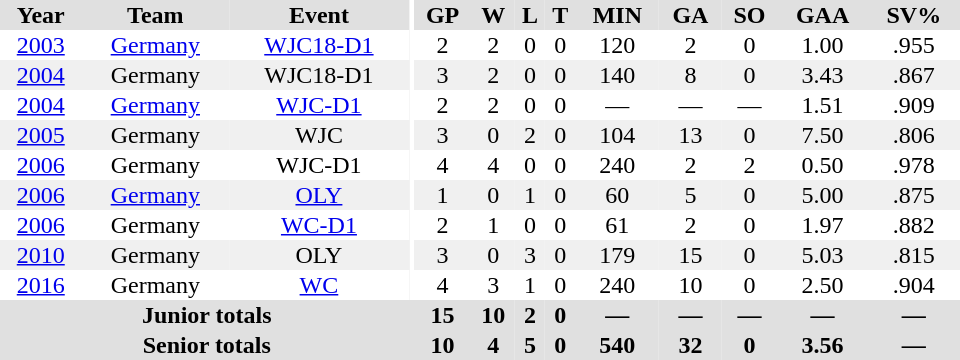<table border="0" cellpadding="1" cellspacing="0" ID="Table3" style="text-align:center; width:40em">
<tr ALIGN="center" bgcolor="#e0e0e0">
<th>Year</th>
<th>Team</th>
<th>Event</th>
<th rowspan="99" bgcolor="#ffffff"></th>
<th>GP</th>
<th>W</th>
<th>L</th>
<th>T</th>
<th>MIN</th>
<th>GA</th>
<th>SO</th>
<th>GAA</th>
<th>SV%</th>
</tr>
<tr>
<td><a href='#'>2003</a></td>
<td><a href='#'>Germany</a></td>
<td><a href='#'>WJC18-D1</a></td>
<td>2</td>
<td>2</td>
<td>0</td>
<td>0</td>
<td>120</td>
<td>2</td>
<td>0</td>
<td>1.00</td>
<td>.955</td>
</tr>
<tr bgcolor="#f0f0f0">
<td><a href='#'>2004</a></td>
<td>Germany</td>
<td>WJC18-D1</td>
<td>3</td>
<td>2</td>
<td>0</td>
<td>0</td>
<td>140</td>
<td>8</td>
<td>0</td>
<td>3.43</td>
<td>.867</td>
</tr>
<tr>
<td><a href='#'>2004</a></td>
<td><a href='#'>Germany</a></td>
<td><a href='#'>WJC-D1</a></td>
<td>2</td>
<td>2</td>
<td>0</td>
<td>0</td>
<td>—</td>
<td>—</td>
<td>—</td>
<td>1.51</td>
<td>.909</td>
</tr>
<tr bgcolor="#f0f0f0">
<td><a href='#'>2005</a></td>
<td>Germany</td>
<td>WJC</td>
<td>3</td>
<td>0</td>
<td>2</td>
<td>0</td>
<td>104</td>
<td>13</td>
<td>0</td>
<td>7.50</td>
<td>.806</td>
</tr>
<tr>
<td><a href='#'>2006</a></td>
<td>Germany</td>
<td>WJC-D1</td>
<td>4</td>
<td>4</td>
<td>0</td>
<td>0</td>
<td>240</td>
<td>2</td>
<td>2</td>
<td>0.50</td>
<td>.978</td>
</tr>
<tr bgcolor="#f0f0f0">
<td><a href='#'>2006</a></td>
<td><a href='#'>Germany</a></td>
<td><a href='#'>OLY</a></td>
<td>1</td>
<td>0</td>
<td>1</td>
<td>0</td>
<td>60</td>
<td>5</td>
<td>0</td>
<td>5.00</td>
<td>.875</td>
</tr>
<tr>
<td><a href='#'>2006</a></td>
<td>Germany</td>
<td><a href='#'>WC-D1</a></td>
<td>2</td>
<td>1</td>
<td>0</td>
<td>0</td>
<td>61</td>
<td>2</td>
<td>0</td>
<td>1.97</td>
<td>.882</td>
</tr>
<tr bgcolor="#f0f0f0">
<td><a href='#'>2010</a></td>
<td>Germany</td>
<td>OLY</td>
<td>3</td>
<td>0</td>
<td>3</td>
<td>0</td>
<td>179</td>
<td>15</td>
<td>0</td>
<td>5.03</td>
<td>.815</td>
</tr>
<tr>
<td><a href='#'>2016</a></td>
<td>Germany</td>
<td><a href='#'>WC</a></td>
<td>4</td>
<td>3</td>
<td>1</td>
<td>0</td>
<td>240</td>
<td>10</td>
<td>0</td>
<td>2.50</td>
<td>.904</td>
</tr>
<tr bgcolor="#e0e0e0">
<th colspan=4>Junior totals</th>
<th>15</th>
<th>10</th>
<th>2</th>
<th>0</th>
<th>—</th>
<th>—</th>
<th>—</th>
<th>—</th>
<th>—</th>
</tr>
<tr bgcolor="#e0e0e0">
<th colspan=4>Senior totals</th>
<th>10</th>
<th>4</th>
<th>5</th>
<th>0</th>
<th>540</th>
<th>32</th>
<th>0</th>
<th>3.56</th>
<th>—</th>
</tr>
</table>
